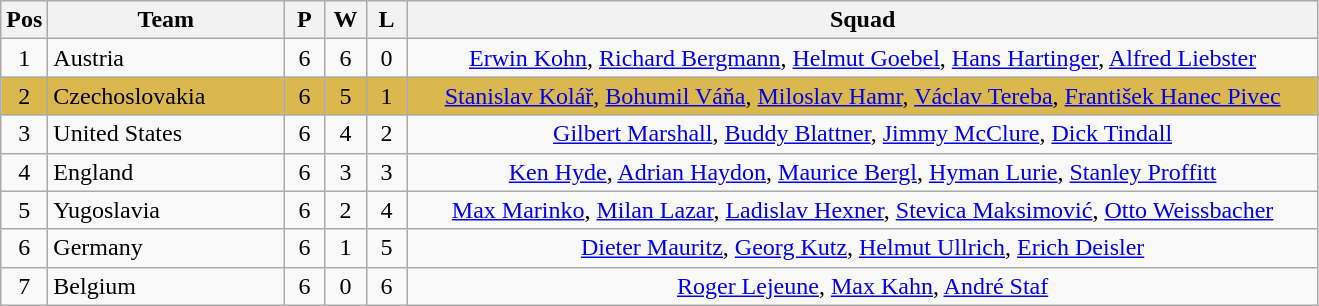<table class="wikitable" style="font-size: 100%">
<tr>
<th width=15>Pos</th>
<th width=150>Team</th>
<th width=20>P</th>
<th width=20>W</th>
<th width=20>L</th>
<th width=600>Squad</th>
</tr>
<tr align=center>
<td>1</td>
<td align="left"> Austria</td>
<td>6</td>
<td>6</td>
<td>0</td>
<td><a href='#'>Erwin Kohn</a>, <a href='#'>Richard Bergmann</a>, <a href='#'>Helmut Goebel</a>, <a href='#'>Hans Hartinger</a>, <a href='#'>Alfred Liebster</a></td>
</tr>
<tr align=center style="background: #DBB84D;">
<td>2</td>
<td align="left"> Czechoslovakia</td>
<td>6</td>
<td>5</td>
<td>1</td>
<td><a href='#'>Stanislav Kolář</a>, <a href='#'>Bohumil Váňa</a>, <a href='#'>Miloslav Hamr</a>, <a href='#'>Václav Tereba</a>, <a href='#'>František Hanec Pivec</a></td>
</tr>
<tr align=center>
<td>3</td>
<td align="left"> United States</td>
<td>6</td>
<td>4</td>
<td>2</td>
<td><a href='#'>Gilbert Marshall</a>, <a href='#'>Buddy Blattner</a>, <a href='#'>Jimmy McClure</a>, <a href='#'>Dick Tindall</a></td>
</tr>
<tr align=center>
<td>4</td>
<td align="left"> England</td>
<td>6</td>
<td>3</td>
<td>3</td>
<td><a href='#'>Ken Hyde</a>, <a href='#'>Adrian Haydon</a>, <a href='#'>Maurice Bergl</a>, <a href='#'>Hyman Lurie</a>, <a href='#'>Stanley Proffitt</a></td>
</tr>
<tr align=center>
<td>5</td>
<td align="left"> Yugoslavia</td>
<td>6</td>
<td>2</td>
<td>4</td>
<td><a href='#'>Max Marinko</a>, <a href='#'>Milan Lazar</a>, <a href='#'>Ladislav Hexner</a>, <a href='#'>Stevica Maksimović</a>, <a href='#'>Otto Weissbacher</a></td>
</tr>
<tr align=center>
<td>6</td>
<td align="left"> Germany</td>
<td>6</td>
<td>1</td>
<td>5</td>
<td><a href='#'>Dieter Mauritz</a>, <a href='#'>Georg Kutz</a>, <a href='#'>Helmut Ullrich</a>, <a href='#'>Erich Deisler</a></td>
</tr>
<tr align=center>
<td>7</td>
<td align="left"> Belgium</td>
<td>6</td>
<td>0</td>
<td>6</td>
<td><a href='#'>Roger Lejeune</a>, <a href='#'>Max Kahn</a>, <a href='#'>André Staf</a></td>
</tr>
</table>
